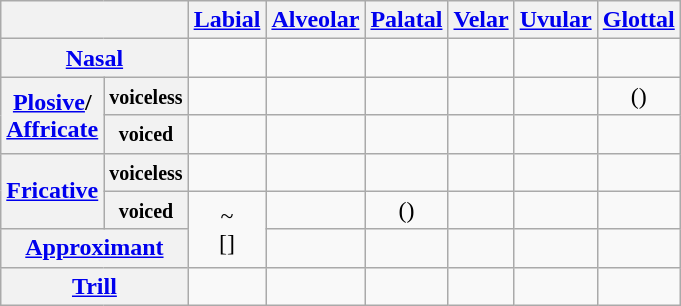<table class="wikitable" style=text-align:center>
<tr>
<th colspan="2"></th>
<th><a href='#'>Labial</a></th>
<th><a href='#'>Alveolar</a></th>
<th><a href='#'>Palatal</a></th>
<th><a href='#'>Velar</a></th>
<th><a href='#'>Uvular</a></th>
<th><a href='#'>Glottal</a></th>
</tr>
<tr>
<th colspan="2"><a href='#'>Nasal</a></th>
<td></td>
<td></td>
<td></td>
<td></td>
<td></td>
<td></td>
</tr>
<tr>
<th rowspan="2"><a href='#'>Plosive</a>/<br><a href='#'>Affricate</a></th>
<th><small>voiceless</small></th>
<td></td>
<td></td>
<td></td>
<td></td>
<td></td>
<td>()</td>
</tr>
<tr>
<th><small>voiced</small></th>
<td></td>
<td></td>
<td></td>
<td></td>
<td></td>
<td></td>
</tr>
<tr>
<th rowspan="2"><a href='#'>Fricative</a></th>
<th><small>voiceless</small></th>
<td></td>
<td></td>
<td></td>
<td></td>
<td></td>
<td></td>
</tr>
<tr>
<th><small>voiced</small></th>
<td rowspan="2"> ~<br>[]</td>
<td></td>
<td>()</td>
<td></td>
<td></td>
<td></td>
</tr>
<tr>
<th colspan="2"><a href='#'>Approximant</a></th>
<td></td>
<td></td>
<td></td>
<td></td>
<td></td>
</tr>
<tr>
<th colspan="2"><a href='#'>Trill</a></th>
<td></td>
<td></td>
<td></td>
<td></td>
<td></td>
<td></td>
</tr>
</table>
